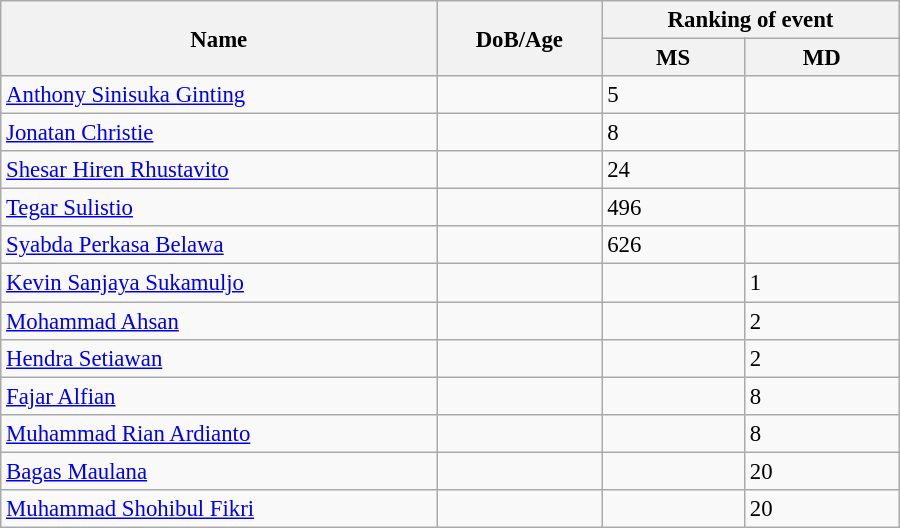<table class="wikitable"  style="width:600px; font-size:95%;">
<tr>
<th align="left" rowspan="2">Name</th>
<th align="left" rowspan="2">DoB/Age</th>
<th align="center" colspan="2">Ranking of event</th>
</tr>
<tr>
<th align="center">MS</th>
<th align="center">MD</th>
</tr>
<tr>
<td align="left"><a href='#'>Anthony Sinisuka Ginting</a></td>
<td align="left"></td>
<td>5</td>
<td></td>
</tr>
<tr>
<td align="left"><a href='#'>Jonatan Christie</a></td>
<td align="left"></td>
<td>8</td>
<td></td>
</tr>
<tr>
<td align="left"><a href='#'>Shesar Hiren Rhustavito</a></td>
<td align="left"></td>
<td>24</td>
<td></td>
</tr>
<tr>
<td align="left"><a href='#'>Tegar Sulistio</a></td>
<td align="left"></td>
<td>496</td>
<td></td>
</tr>
<tr>
<td align="left"><a href='#'>Syabda Perkasa Belawa</a></td>
<td align="left"></td>
<td>626</td>
<td></td>
</tr>
<tr>
<td align="left"><a href='#'>Kevin Sanjaya Sukamuljo</a></td>
<td align="left"></td>
<td></td>
<td>1</td>
</tr>
<tr>
<td align="left"><a href='#'>Mohammad Ahsan</a></td>
<td align="left"></td>
<td></td>
<td>2</td>
</tr>
<tr>
<td align="left"><a href='#'>Hendra Setiawan</a></td>
<td align="left"></td>
<td></td>
<td>2</td>
</tr>
<tr>
<td align="left"><a href='#'>Fajar Alfian</a></td>
<td align="left"></td>
<td></td>
<td>8</td>
</tr>
<tr>
<td align="left"><a href='#'>Muhammad Rian Ardianto</a></td>
<td align="left"></td>
<td></td>
<td>8</td>
</tr>
<tr>
<td align="left"><a href='#'>Bagas Maulana</a></td>
<td align="left"></td>
<td></td>
<td>20</td>
</tr>
<tr>
<td align="left"><a href='#'>Muhammad Shohibul Fikri</a></td>
<td align="left"></td>
<td></td>
<td>20</td>
</tr>
</table>
